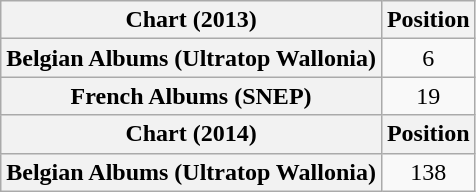<table class="wikitable plainrowheaders" style="text-align:center">
<tr>
<th scope="col">Chart (2013)</th>
<th scope="col">Position</th>
</tr>
<tr>
<th scope="row">Belgian Albums (Ultratop Wallonia)</th>
<td>6</td>
</tr>
<tr>
<th scope="row">French Albums (SNEP)</th>
<td>19</td>
</tr>
<tr>
<th scope="col">Chart (2014)</th>
<th scope="col">Position</th>
</tr>
<tr>
<th scope="row">Belgian Albums (Ultratop Wallonia)</th>
<td>138</td>
</tr>
</table>
